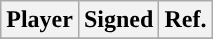<table class="wikitable sortable sortable" style="text-align: center">
<tr>
<th>Player</th>
<th>Signed</th>
<th>Ref.</th>
</tr>
<tr>
</tr>
</table>
